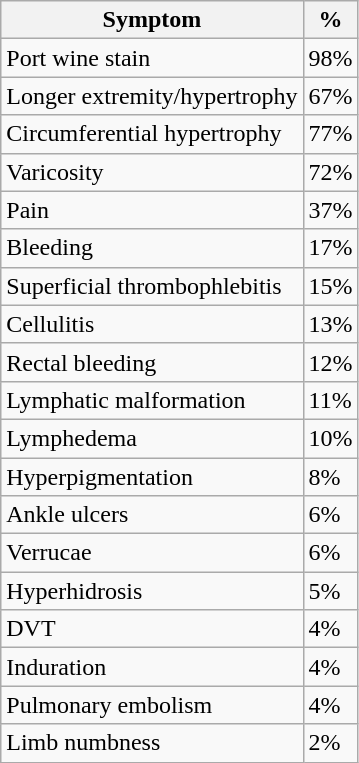<table class="wikitable">
<tr>
<th>Symptom</th>
<th>%</th>
</tr>
<tr>
<td>Port wine stain</td>
<td>98%</td>
</tr>
<tr>
<td>Longer extremity/hypertrophy</td>
<td>67%</td>
</tr>
<tr>
<td>Circumferential hypertrophy</td>
<td>77%</td>
</tr>
<tr>
<td>Varicosity</td>
<td>72%</td>
</tr>
<tr>
<td>Pain</td>
<td>37%</td>
</tr>
<tr>
<td>Bleeding</td>
<td>17%</td>
</tr>
<tr>
<td>Superficial thrombophlebitis</td>
<td>15%</td>
</tr>
<tr>
<td>Cellulitis</td>
<td>13%</td>
</tr>
<tr>
<td>Rectal bleeding</td>
<td>12%</td>
</tr>
<tr>
<td>Lymphatic malformation</td>
<td>11%</td>
</tr>
<tr>
<td>Lymphedema</td>
<td>10%</td>
</tr>
<tr>
<td>Hyperpigmentation</td>
<td>8%</td>
</tr>
<tr>
<td>Ankle ulcers</td>
<td>6%</td>
</tr>
<tr>
<td>Verrucae</td>
<td>6%</td>
</tr>
<tr>
<td>Hyperhidrosis</td>
<td>5%</td>
</tr>
<tr>
<td>DVT</td>
<td>4%</td>
</tr>
<tr>
<td>Induration</td>
<td>4%</td>
</tr>
<tr>
<td>Pulmonary embolism</td>
<td>4%</td>
</tr>
<tr>
<td>Limb numbness</td>
<td>2%</td>
</tr>
</table>
